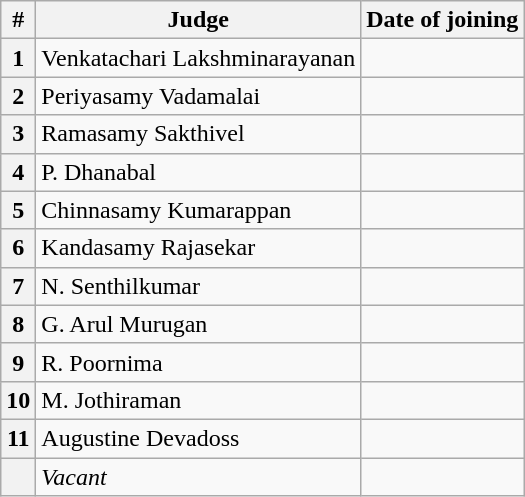<table class="wikitable sortable">
<tr>
<th>#</th>
<th>Judge</th>
<th>Date of joining</th>
</tr>
<tr>
<th>1</th>
<td>Venkatachari Lakshminarayanan</td>
<td></td>
</tr>
<tr>
<th>2</th>
<td>Periyasamy Vadamalai</td>
<td></td>
</tr>
<tr>
<th>3</th>
<td>Ramasamy Sakthivel</td>
<td></td>
</tr>
<tr>
<th>4</th>
<td>P. Dhanabal</td>
<td></td>
</tr>
<tr>
<th>5</th>
<td>Chinnasamy Kumarappan</td>
<td></td>
</tr>
<tr>
<th>6</th>
<td>Kandasamy Rajasekar</td>
<td></td>
</tr>
<tr>
<th>7</th>
<td>N. Senthilkumar</td>
<td></td>
</tr>
<tr>
<th>8</th>
<td>G. Arul Murugan</td>
<td></td>
</tr>
<tr>
<th>9</th>
<td>R. Poornima</td>
<td></td>
</tr>
<tr>
<th>10</th>
<td>M. Jothiraman</td>
<td></td>
</tr>
<tr>
<th>11</th>
<td>Augustine Devadoss</td>
<td></td>
</tr>
<tr>
<th></th>
<td><em>Vacant</em></td>
<td></td>
</tr>
</table>
